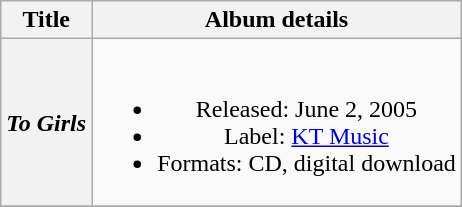<table class="wikitable plainrowheaders" style="text-align:center;">
<tr>
<th scope="col">Title</th>
<th scope="col">Album details</th>
</tr>
<tr>
<th scope="row"><em>To Girls</em></th>
<td><br><ul><li>Released: June 2, 2005</li><li>Label: <a href='#'>KT Music</a></li><li>Formats: CD, digital download</li></ul></td>
</tr>
<tr>
</tr>
</table>
